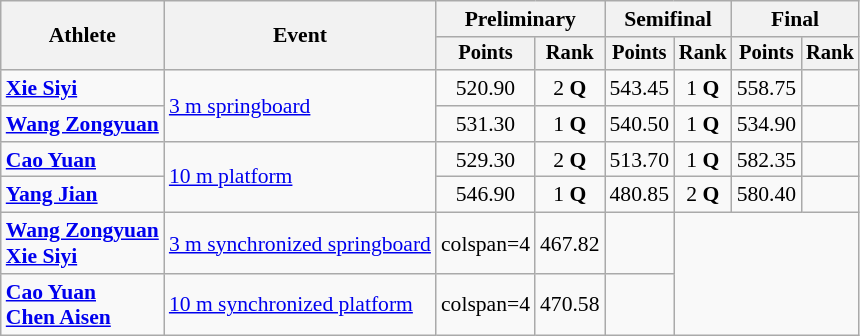<table class=wikitable style="font-size:90%">
<tr>
<th rowspan="2">Athlete</th>
<th rowspan="2">Event</th>
<th colspan="2">Preliminary</th>
<th colspan="2">Semifinal</th>
<th colspan="2">Final</th>
</tr>
<tr style="font-size:95%">
<th>Points</th>
<th>Rank</th>
<th>Points</th>
<th>Rank</th>
<th>Points</th>
<th>Rank</th>
</tr>
<tr align=center>
<td align=left><strong><a href='#'>Xie Siyi</a></strong></td>
<td align=left rowspan=2><a href='#'>3 m springboard</a></td>
<td>520.90</td>
<td>2 <strong>Q</strong></td>
<td>543.45</td>
<td>1 <strong>Q</strong></td>
<td>558.75</td>
<td></td>
</tr>
<tr align=center>
<td align=left><strong><a href='#'>Wang Zongyuan</a></strong></td>
<td>531.30</td>
<td>1 <strong>Q</strong></td>
<td>540.50</td>
<td>1 <strong>Q</strong></td>
<td>534.90</td>
<td></td>
</tr>
<tr align=center>
<td align=left><strong><a href='#'>Cao Yuan</a></strong></td>
<td align=left rowspan=2><a href='#'>10 m platform</a></td>
<td>529.30</td>
<td>2 <strong>Q</strong></td>
<td>513.70</td>
<td>1 <strong>Q</strong></td>
<td>582.35</td>
<td></td>
</tr>
<tr align=center>
<td align=left><strong><a href='#'>Yang Jian</a></strong></td>
<td>546.90</td>
<td>1 <strong>Q</strong></td>
<td>480.85</td>
<td>2 <strong>Q</strong></td>
<td>580.40</td>
<td></td>
</tr>
<tr align=center>
<td align=left><strong><a href='#'>Wang Zongyuan</a><br><a href='#'>Xie Siyi</a></strong></td>
<td align=left><a href='#'>3 m synchronized springboard</a></td>
<td>colspan=4 </td>
<td>467.82</td>
<td></td>
</tr>
<tr align=center>
<td align=left><strong><a href='#'>Cao Yuan</a><br><a href='#'>Chen Aisen</a></strong></td>
<td align=left><a href='#'>10 m synchronized platform</a></td>
<td>colspan=4 </td>
<td>470.58</td>
<td></td>
</tr>
</table>
